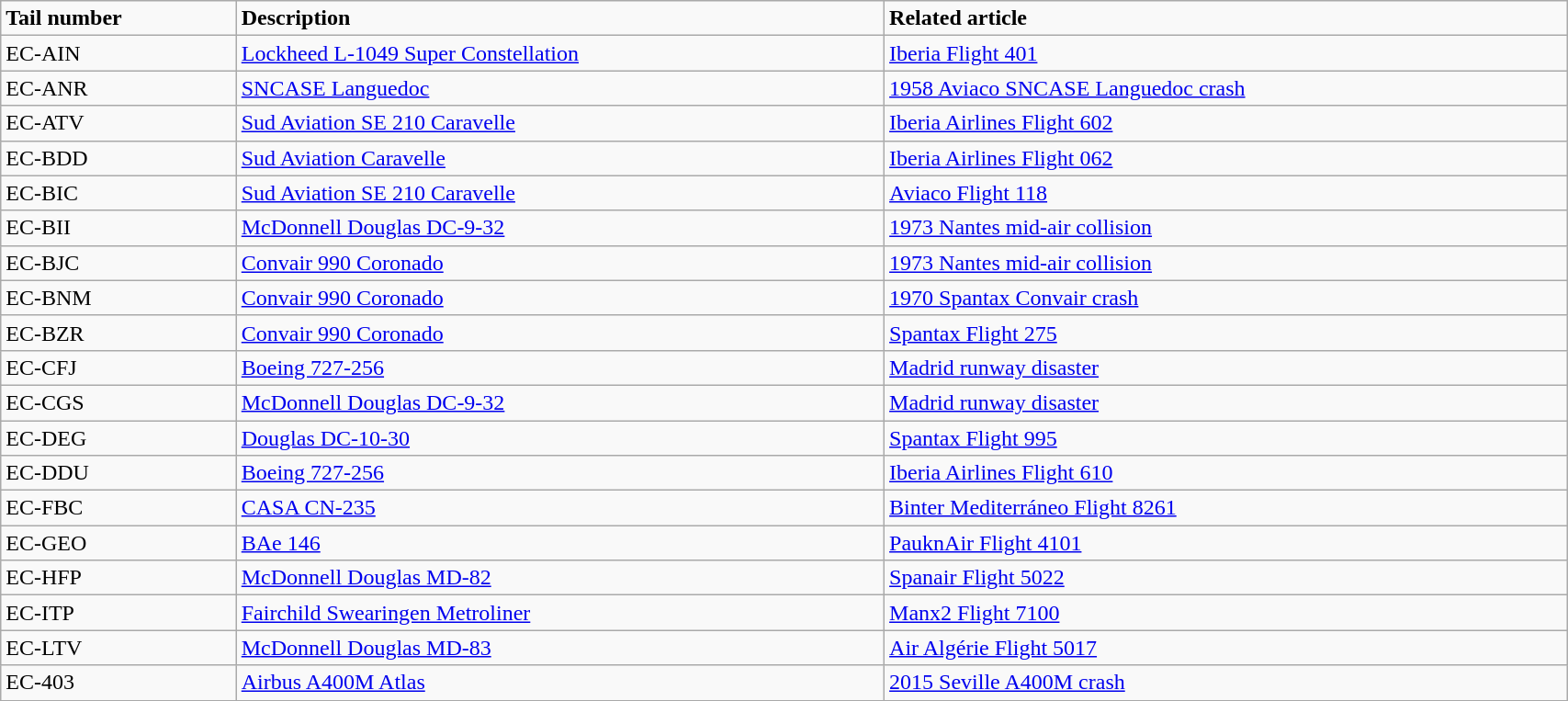<table class="wikitable" width="90%">
<tr>
<td><strong>Tail number</strong></td>
<td><strong>Description</strong></td>
<td><strong>Related article</strong></td>
</tr>
<tr>
<td>EC-AIN</td>
<td><a href='#'>Lockheed L-1049 Super Constellation</a></td>
<td><a href='#'>Iberia Flight 401</a></td>
</tr>
<tr>
<td>EC-ANR</td>
<td><a href='#'>SNCASE Languedoc</a></td>
<td><a href='#'>1958 Aviaco SNCASE Languedoc crash</a></td>
</tr>
<tr>
<td>EC-ATV</td>
<td><a href='#'>Sud Aviation SE 210 Caravelle</a></td>
<td><a href='#'>Iberia Airlines Flight 602</a></td>
</tr>
<tr>
<td>EC-BDD</td>
<td><a href='#'>Sud Aviation Caravelle</a></td>
<td><a href='#'>Iberia Airlines Flight 062</a></td>
</tr>
<tr>
<td>EC-BIC</td>
<td><a href='#'>Sud Aviation SE 210 Caravelle</a></td>
<td><a href='#'>Aviaco Flight 118</a></td>
</tr>
<tr>
<td>EC-BII</td>
<td><a href='#'>McDonnell Douglas DC-9-32</a></td>
<td><a href='#'>1973 Nantes mid-air collision</a></td>
</tr>
<tr>
<td>EC-BJC</td>
<td><a href='#'>Convair 990 Coronado</a></td>
<td><a href='#'>1973 Nantes mid-air collision</a></td>
</tr>
<tr>
<td>EC-BNM</td>
<td><a href='#'>Convair 990 Coronado</a></td>
<td><a href='#'>1970 Spantax Convair crash</a></td>
</tr>
<tr>
<td>EC-BZR</td>
<td><a href='#'>Convair 990 Coronado</a></td>
<td><a href='#'>Spantax Flight 275</a></td>
</tr>
<tr>
<td>EC-CFJ</td>
<td><a href='#'>Boeing 727-256</a></td>
<td><a href='#'>Madrid runway disaster</a></td>
</tr>
<tr>
<td>EC-CGS</td>
<td><a href='#'>McDonnell Douglas DC-9-32</a></td>
<td><a href='#'>Madrid runway disaster</a></td>
</tr>
<tr>
<td>EC-DEG</td>
<td><a href='#'>Douglas DC-10-30</a></td>
<td><a href='#'>Spantax Flight 995</a></td>
</tr>
<tr>
<td>EC-DDU</td>
<td><a href='#'>Boeing 727-256</a></td>
<td><a href='#'>Iberia Airlines Flight 610</a></td>
</tr>
<tr>
<td>EC-FBC</td>
<td><a href='#'>CASA CN-235</a></td>
<td><a href='#'>Binter Mediterráneo Flight 8261</a></td>
</tr>
<tr>
<td>EC-GEO</td>
<td><a href='#'>BAe 146</a></td>
<td><a href='#'>PauknAir Flight 4101</a></td>
</tr>
<tr>
<td>EC-HFP</td>
<td><a href='#'>McDonnell Douglas MD-82</a></td>
<td><a href='#'>Spanair Flight 5022</a></td>
</tr>
<tr>
<td>EC-ITP</td>
<td><a href='#'>Fairchild Swearingen Metroliner</a></td>
<td><a href='#'>Manx2 Flight 7100</a></td>
</tr>
<tr>
<td>EC-LTV</td>
<td><a href='#'>McDonnell Douglas MD-83</a></td>
<td><a href='#'>Air Algérie Flight 5017</a></td>
</tr>
<tr>
<td>EC-403</td>
<td><a href='#'>Airbus A400M Atlas</a></td>
<td><a href='#'>2015 Seville A400M crash</a></td>
</tr>
</table>
